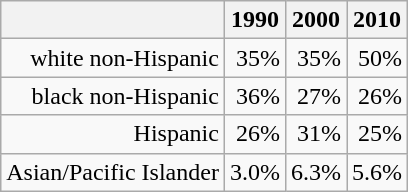<table class="wikitable">
<tr>
<th></th>
<th>1990</th>
<th>2000</th>
<th>2010</th>
</tr>
<tr align="right">
<td>white non-Hispanic</td>
<td>35%</td>
<td>35%</td>
<td>50%</td>
</tr>
<tr align="right">
<td>black non-Hispanic</td>
<td>36%</td>
<td>27%</td>
<td>26%</td>
</tr>
<tr align="right">
<td>Hispanic</td>
<td>26%</td>
<td>31%</td>
<td>25%</td>
</tr>
<tr align="right">
<td>Asian/Pacific Islander</td>
<td>3.0%</td>
<td>6.3%</td>
<td>5.6%</td>
</tr>
</table>
